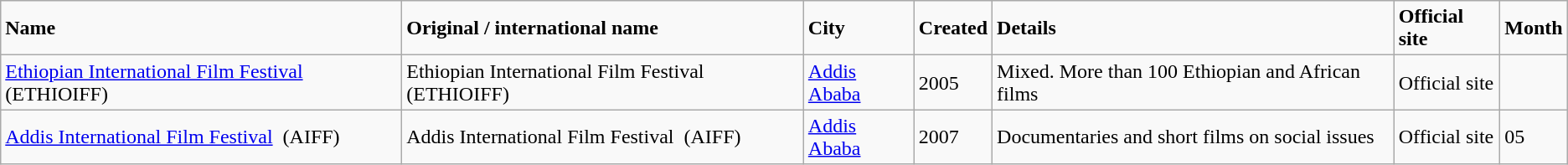<table class="wikitable">
<tr>
<td><strong>Name</strong></td>
<td><strong>Original / international name</strong></td>
<td><strong>City</strong></td>
<td><strong>Created</strong></td>
<td><strong>Details</strong></td>
<td><strong>Official site</strong></td>
<td><strong>Month</strong></td>
</tr>
<tr>
<td><a href='#'>Ethiopian International Film Festival</a>  (ETHIOIFF)</td>
<td>Ethiopian International Film Festival  (ETHIOIFF)</td>
<td><a href='#'>Addis Ababa</a></td>
<td>2005</td>
<td>Mixed. More than 100 Ethiopian and African films</td>
<td>Official site</td>
<td></td>
</tr>
<tr>
<td><a href='#'>Addis International Film Festival</a>  (AIFF)</td>
<td>Addis International Film Festival  (AIFF)</td>
<td><a href='#'>Addis Ababa</a></td>
<td>2007</td>
<td>Documentaries and short films on social issues</td>
<td>Official site</td>
<td>05</td>
</tr>
</table>
